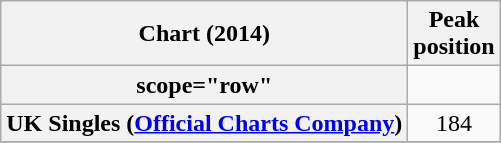<table class="wikitable plainrowheaders sortable" style="text-align:center;">
<tr>
<th scope="col">Chart (2014)</th>
<th scope="col">Peak<br>position</th>
</tr>
<tr>
<th>scope="row" </th>
</tr>
<tr>
<th scope="row">UK Singles (<a href='#'>Official Charts Company</a>)</th>
<td>184</td>
</tr>
<tr>
</tr>
</table>
